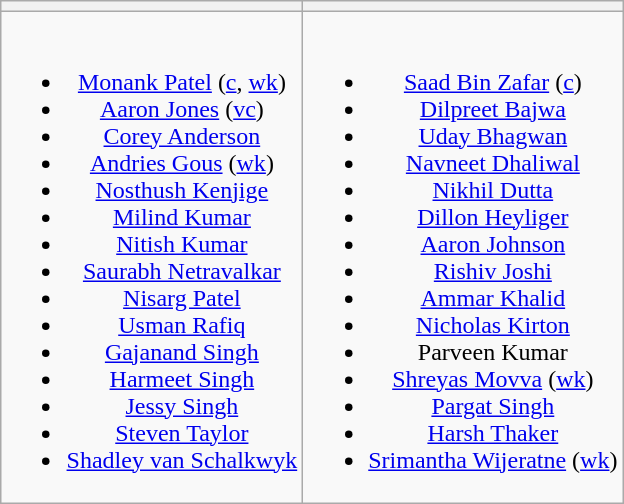<table class="wikitable" style="text-align:center;margin:auto">
<tr>
<th></th>
<th></th>
</tr>
<tr style="vertical-align:top">
<td><br><ul><li><a href='#'>Monank Patel</a> (<a href='#'>c</a>, <a href='#'>wk</a>)</li><li><a href='#'>Aaron Jones</a> (<a href='#'>vc</a>)</li><li><a href='#'>Corey Anderson</a></li><li><a href='#'>Andries Gous</a> (<a href='#'>wk</a>)</li><li><a href='#'>Nosthush Kenjige</a></li><li><a href='#'>Milind Kumar</a></li><li><a href='#'>Nitish Kumar</a></li><li><a href='#'>Saurabh Netravalkar</a></li><li><a href='#'>Nisarg Patel</a></li><li><a href='#'>Usman Rafiq</a></li><li><a href='#'>Gajanand Singh</a></li><li><a href='#'>Harmeet Singh</a></li><li><a href='#'>Jessy Singh</a></li><li><a href='#'>Steven Taylor</a></li><li><a href='#'>Shadley van Schalkwyk</a></li></ul></td>
<td><br><ul><li><a href='#'>Saad Bin Zafar</a> (<a href='#'>c</a>)</li><li><a href='#'>Dilpreet Bajwa</a></li><li><a href='#'>Uday Bhagwan</a></li><li><a href='#'>Navneet Dhaliwal</a></li><li><a href='#'>Nikhil Dutta</a></li><li><a href='#'>Dillon Heyliger</a></li><li><a href='#'>Aaron Johnson</a></li><li><a href='#'>Rishiv Joshi</a></li><li><a href='#'>Ammar Khalid</a></li><li><a href='#'>Nicholas Kirton</a></li><li>Parveen Kumar</li><li><a href='#'>Shreyas Movva</a> (<a href='#'>wk</a>)</li><li><a href='#'>Pargat Singh</a></li><li><a href='#'>Harsh Thaker</a></li><li><a href='#'>Srimantha Wijeratne</a> (<a href='#'>wk</a>)</li></ul></td>
</tr>
</table>
